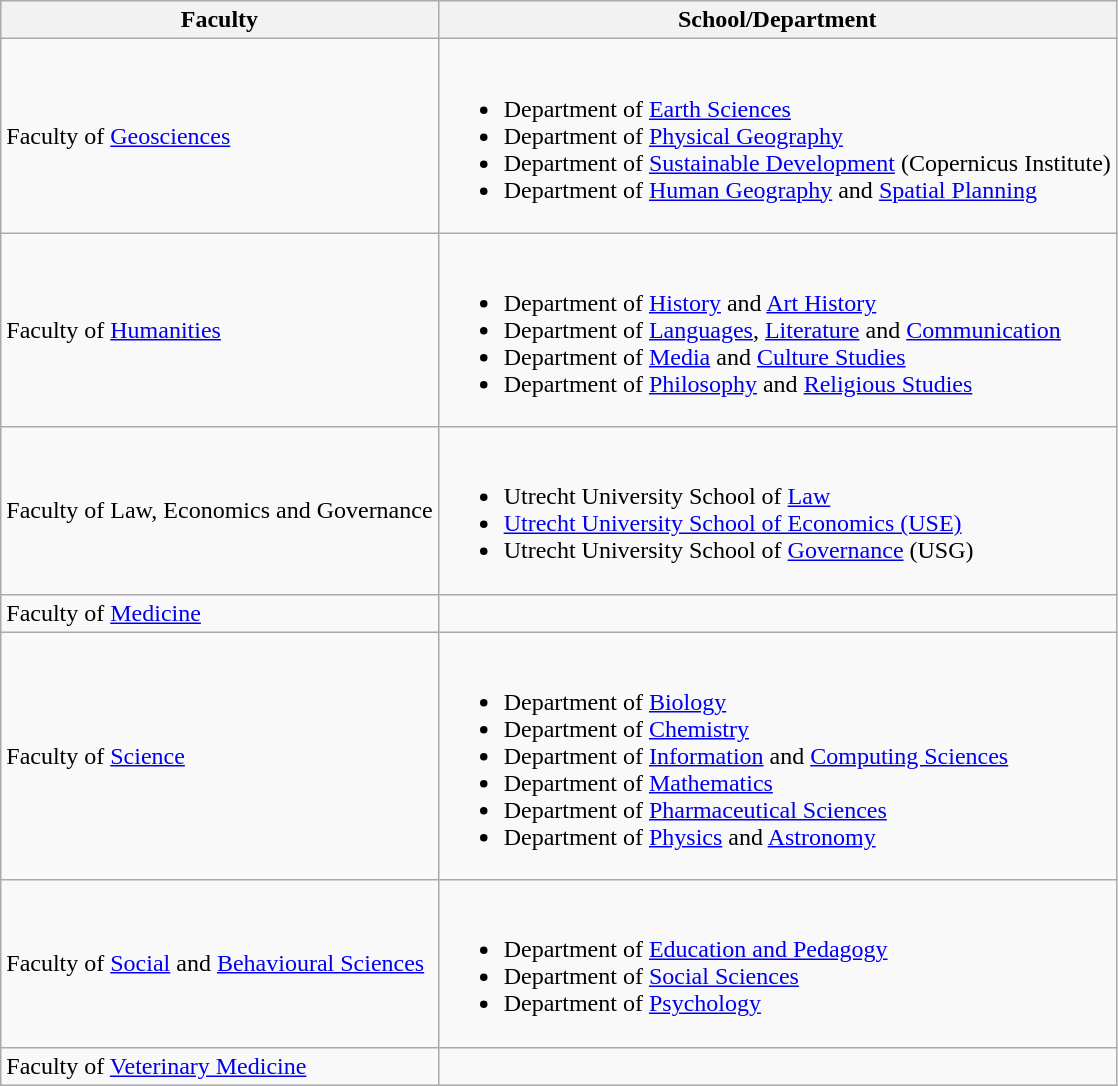<table class="wikitable">
<tr>
<th align=left>Faculty</th>
<th align=left>School/Department</th>
</tr>
<tr>
<td>Faculty of <a href='#'>Geosciences</a></td>
<td><br><ul><li>Department of <a href='#'>Earth Sciences</a></li><li>Department of <a href='#'>Physical Geography</a></li><li>Department of <a href='#'>Sustainable Development</a> (Copernicus Institute)</li><li>Department of <a href='#'>Human Geography</a> and <a href='#'>Spatial Planning</a></li></ul></td>
</tr>
<tr>
<td>Faculty of <a href='#'>Humanities</a></td>
<td><br><ul><li>Department of <a href='#'>History</a> and <a href='#'>Art History</a></li><li>Department of <a href='#'>Languages</a>, <a href='#'>Literature</a> and <a href='#'>Communication</a></li><li>Department of <a href='#'>Media</a> and <a href='#'>Culture Studies</a></li><li>Department of <a href='#'>Philosophy</a> and <a href='#'>Religious Studies</a></li></ul></td>
</tr>
<tr>
<td>Faculty of Law, Economics and Governance</td>
<td><br><ul><li>Utrecht University School of <a href='#'>Law</a></li><li><a href='#'>Utrecht University School of Economics (USE)</a></li><li>Utrecht University School of <a href='#'>Governance</a> (USG)</li></ul></td>
</tr>
<tr>
<td>Faculty of <a href='#'>Medicine</a></td>
</tr>
<tr>
<td>Faculty of <a href='#'>Science</a></td>
<td><br><ul><li>Department of <a href='#'>Biology</a></li><li>Department of <a href='#'>Chemistry</a></li><li>Department of <a href='#'>Information</a> and <a href='#'>Computing Sciences</a></li><li>Department of <a href='#'>Mathematics</a></li><li>Department of <a href='#'>Pharmaceutical Sciences</a></li><li>Department of <a href='#'>Physics</a> and <a href='#'>Astronomy</a></li></ul></td>
</tr>
<tr>
<td>Faculty of <a href='#'>Social</a> and <a href='#'>Behavioural Sciences</a></td>
<td><br><ul><li>Department of <a href='#'>Education and Pedagogy</a></li><li>Department of <a href='#'>Social Sciences</a></li><li>Department of <a href='#'>Psychology</a></li></ul></td>
</tr>
<tr>
<td>Faculty of <a href='#'>Veterinary Medicine</a></td>
</tr>
</table>
